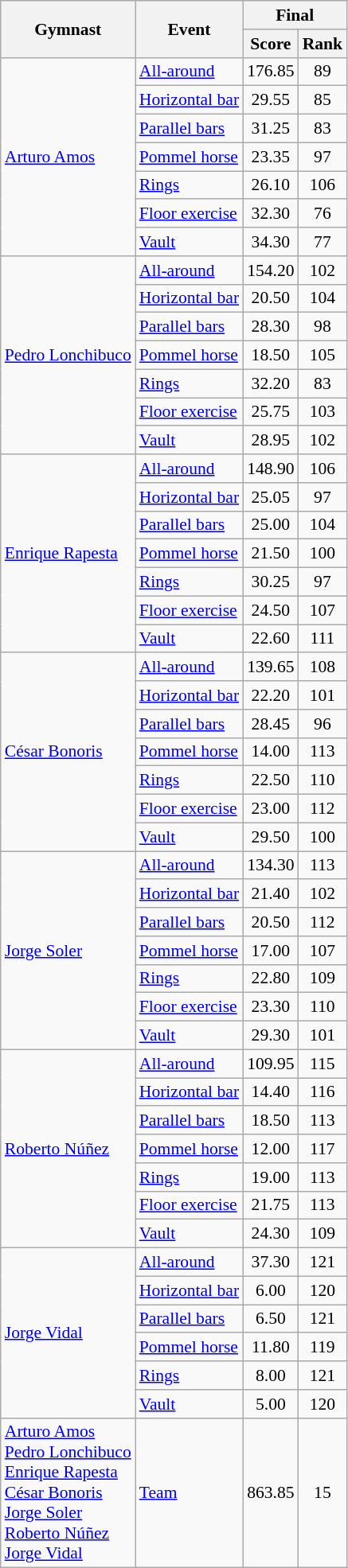<table class=wikitable style="font-size:90%">
<tr>
<th rowspan=2>Gymnast</th>
<th rowspan=2>Event</th>
<th colspan=2>Final</th>
</tr>
<tr>
<th>Score</th>
<th>Rank</th>
</tr>
<tr>
<td rowspan=7><a href='#'>Arturo Amos</a></td>
<td><a href='#'>All-around</a></td>
<td align=center>176.85</td>
<td align=center>89</td>
</tr>
<tr>
<td><a href='#'>Horizontal bar</a></td>
<td align=center>29.55</td>
<td align=center>85</td>
</tr>
<tr>
<td><a href='#'>Parallel bars</a></td>
<td align=center>31.25</td>
<td align=center>83</td>
</tr>
<tr>
<td><a href='#'>Pommel horse</a></td>
<td align=center>23.35</td>
<td align=center>97</td>
</tr>
<tr>
<td><a href='#'>Rings</a></td>
<td align=center>26.10</td>
<td align=center>106</td>
</tr>
<tr>
<td><a href='#'>Floor exercise</a></td>
<td align=center>32.30</td>
<td align=center>76</td>
</tr>
<tr>
<td><a href='#'>Vault</a></td>
<td align=center>34.30</td>
<td align=center>77</td>
</tr>
<tr>
<td rowspan=7><a href='#'>Pedro Lonchibuco</a></td>
<td><a href='#'>All-around</a></td>
<td align=center>154.20</td>
<td align=center>102</td>
</tr>
<tr>
<td><a href='#'>Horizontal bar</a></td>
<td align=center>20.50</td>
<td align=center>104</td>
</tr>
<tr>
<td><a href='#'>Parallel bars</a></td>
<td align=center>28.30</td>
<td align=center>98</td>
</tr>
<tr>
<td><a href='#'>Pommel horse</a></td>
<td align=center>18.50</td>
<td align=center>105</td>
</tr>
<tr>
<td><a href='#'>Rings</a></td>
<td align=center>32.20</td>
<td align=center>83</td>
</tr>
<tr>
<td><a href='#'>Floor exercise</a></td>
<td align=center>25.75</td>
<td align=center>103</td>
</tr>
<tr>
<td><a href='#'>Vault</a></td>
<td align=center>28.95</td>
<td align=center>102</td>
</tr>
<tr>
<td rowspan=7><a href='#'>Enrique Rapesta</a></td>
<td><a href='#'>All-around</a></td>
<td align=center>148.90</td>
<td align=center>106</td>
</tr>
<tr>
<td><a href='#'>Horizontal bar</a></td>
<td align=center>25.05</td>
<td align=center>97</td>
</tr>
<tr>
<td><a href='#'>Parallel bars</a></td>
<td align=center>25.00</td>
<td align=center>104</td>
</tr>
<tr>
<td><a href='#'>Pommel horse</a></td>
<td align=center>21.50</td>
<td align=center>100</td>
</tr>
<tr>
<td><a href='#'>Rings</a></td>
<td align=center>30.25</td>
<td align=center>97</td>
</tr>
<tr>
<td><a href='#'>Floor exercise</a></td>
<td align=center>24.50</td>
<td align=center>107</td>
</tr>
<tr>
<td><a href='#'>Vault</a></td>
<td align=center>22.60</td>
<td align=center>111</td>
</tr>
<tr>
<td rowspan=7><a href='#'>César Bonoris</a></td>
<td><a href='#'>All-around</a></td>
<td align=center>139.65</td>
<td align=center>108</td>
</tr>
<tr>
<td><a href='#'>Horizontal bar</a></td>
<td align=center>22.20</td>
<td align=center>101</td>
</tr>
<tr>
<td><a href='#'>Parallel bars</a></td>
<td align=center>28.45</td>
<td align=center>96</td>
</tr>
<tr>
<td><a href='#'>Pommel horse</a></td>
<td align=center>14.00</td>
<td align=center>113</td>
</tr>
<tr>
<td><a href='#'>Rings</a></td>
<td align=center>22.50</td>
<td align=center>110</td>
</tr>
<tr>
<td><a href='#'>Floor exercise</a></td>
<td align=center>23.00</td>
<td align=center>112</td>
</tr>
<tr>
<td><a href='#'>Vault</a></td>
<td align=center>29.50</td>
<td align=center>100</td>
</tr>
<tr>
<td rowspan=7><a href='#'>Jorge Soler</a></td>
<td><a href='#'>All-around</a></td>
<td align=center>134.30</td>
<td align=center>113</td>
</tr>
<tr>
<td><a href='#'>Horizontal bar</a></td>
<td align=center>21.40</td>
<td align=center>102</td>
</tr>
<tr>
<td><a href='#'>Parallel bars</a></td>
<td align=center>20.50</td>
<td align=center>112</td>
</tr>
<tr>
<td><a href='#'>Pommel horse</a></td>
<td align=center>17.00</td>
<td align=center>107</td>
</tr>
<tr>
<td><a href='#'>Rings</a></td>
<td align=center>22.80</td>
<td align=center>109</td>
</tr>
<tr>
<td><a href='#'>Floor exercise</a></td>
<td align=center>23.30</td>
<td align=center>110</td>
</tr>
<tr>
<td><a href='#'>Vault</a></td>
<td align=center>29.30</td>
<td align=center>101</td>
</tr>
<tr>
<td rowspan=7><a href='#'>Roberto Núñez</a></td>
<td><a href='#'>All-around</a></td>
<td align=center>109.95</td>
<td align=center>115</td>
</tr>
<tr>
<td><a href='#'>Horizontal bar</a></td>
<td align=center>14.40</td>
<td align=center>116</td>
</tr>
<tr>
<td><a href='#'>Parallel bars</a></td>
<td align=center>18.50</td>
<td align=center>113</td>
</tr>
<tr>
<td><a href='#'>Pommel horse</a></td>
<td align=center>12.00</td>
<td align=center>117</td>
</tr>
<tr>
<td><a href='#'>Rings</a></td>
<td align=center>19.00</td>
<td align=center>113</td>
</tr>
<tr>
<td><a href='#'>Floor exercise</a></td>
<td align=center>21.75</td>
<td align=center>113</td>
</tr>
<tr>
<td><a href='#'>Vault</a></td>
<td align=center>24.30</td>
<td align=center>109</td>
</tr>
<tr>
<td rowspan=6><a href='#'>Jorge Vidal</a></td>
<td><a href='#'>All-around</a></td>
<td align=center>37.30</td>
<td align=center>121</td>
</tr>
<tr>
<td><a href='#'>Horizontal bar</a></td>
<td align=center>6.00</td>
<td align=center>120</td>
</tr>
<tr>
<td><a href='#'>Parallel bars</a></td>
<td align=center>6.50</td>
<td align=center>121</td>
</tr>
<tr>
<td><a href='#'>Pommel horse</a></td>
<td align=center>11.80</td>
<td align=center>119</td>
</tr>
<tr>
<td><a href='#'>Rings</a></td>
<td align=center>8.00</td>
<td align=center>121</td>
</tr>
<tr>
<td><a href='#'>Vault</a></td>
<td align=center>5.00</td>
<td align=center>120</td>
</tr>
<tr>
<td><a href='#'>Arturo Amos</a> <br> <a href='#'>Pedro Lonchibuco</a> <br> <a href='#'>Enrique Rapesta</a> <br> <a href='#'>César Bonoris</a> <br> <a href='#'>Jorge Soler</a> <br> <a href='#'>Roberto Núñez</a> <br> <a href='#'>Jorge Vidal</a></td>
<td><a href='#'>Team</a></td>
<td align=center>863.85</td>
<td align=center>15</td>
</tr>
</table>
